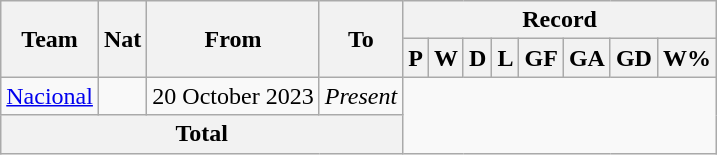<table class="wikitable" style="text-align:center">
<tr>
<th rowspan="2">Team</th>
<th rowspan="2">Nat</th>
<th rowspan="2">From</th>
<th rowspan="2">To</th>
<th colspan="8">Record</th>
</tr>
<tr>
<th>P</th>
<th>W</th>
<th>D</th>
<th>L</th>
<th>GF</th>
<th>GA</th>
<th>GD</th>
<th>W%</th>
</tr>
<tr>
<td align=left><a href='#'>Nacional</a></td>
<td></td>
<td align=left>20 October 2023</td>
<td align=left><em>Present</em><br></td>
</tr>
<tr>
<th colspan="4">Total<br></th>
</tr>
</table>
